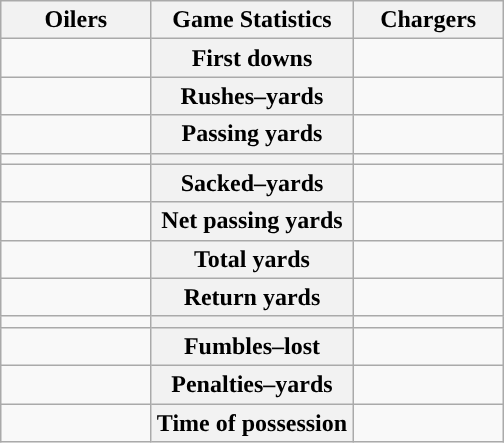<table class="wikitable" style="margin: 1em auto 1em auto">
<tr>
<th style="width:30%;">Oilers</th>
<th style="width:40%;">Game Statistics</th>
<th style="width:30%;">Chargers</th>
</tr>
<tr>
<td style="text-align:right;"></td>
<th>First downs</th>
<td></td>
</tr>
<tr>
<td style="text-align:right;"></td>
<th>Rushes–yards</th>
<td></td>
</tr>
<tr>
<td style="text-align:right;"></td>
<th>Passing yards</th>
<td></td>
</tr>
<tr>
<td style="text-align:right;"></td>
<th></th>
<td></td>
</tr>
<tr>
<td style="text-align:right;"></td>
<th>Sacked–yards</th>
<td></td>
</tr>
<tr>
<td style="text-align:right;"></td>
<th>Net passing yards</th>
<td></td>
</tr>
<tr>
<td style="text-align:right;"></td>
<th>Total yards</th>
<td></td>
</tr>
<tr>
<td style="text-align:right;"></td>
<th>Return yards</th>
<td></td>
</tr>
<tr>
<td style="text-align:right;"></td>
<th></th>
<td></td>
</tr>
<tr>
<td style="text-align:right;"></td>
<th>Fumbles–lost</th>
<td></td>
</tr>
<tr>
<td style="text-align:right;"></td>
<th>Penalties–yards</th>
<td></td>
</tr>
<tr>
<td style="text-align:right;"></td>
<th>Time of possession</th>
<td></td>
</tr>
</table>
